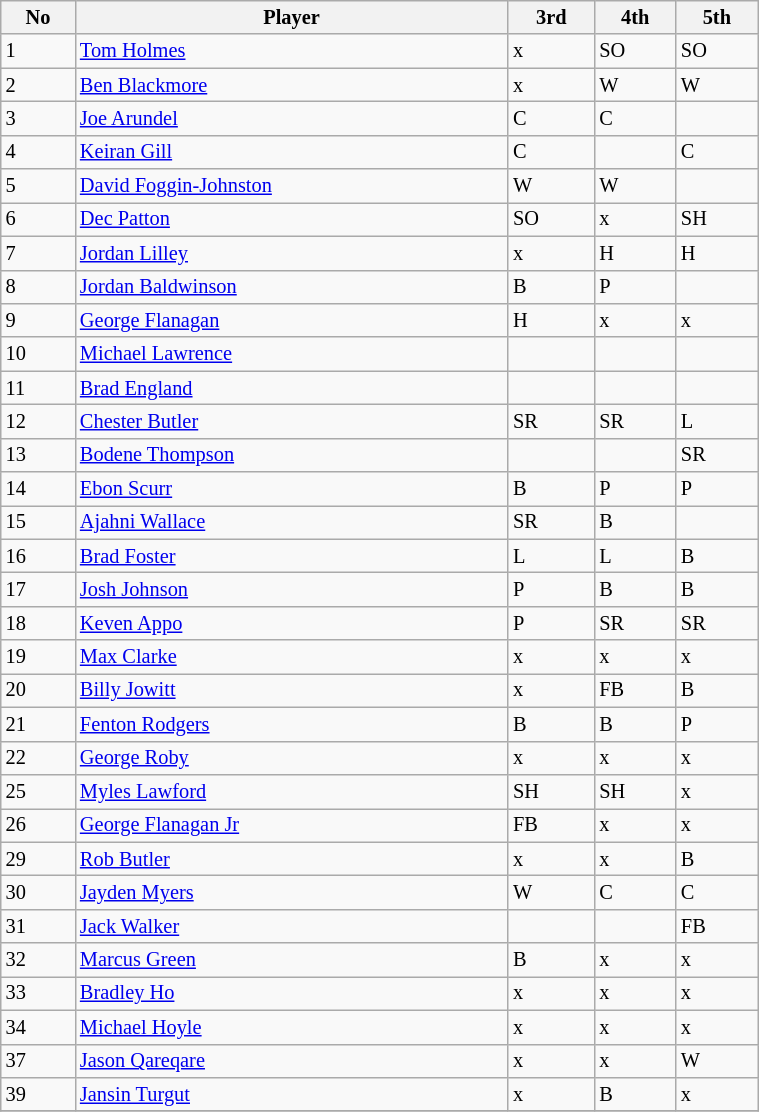<table class="wikitable"  style="font-size:85%; width:40%;">
<tr>
<th>No</th>
<th>Player</th>
<th>3rd</th>
<th>4th</th>
<th>5th</th>
</tr>
<tr>
<td>1</td>
<td><a href='#'>Tom Holmes</a></td>
<td>x</td>
<td>SO</td>
<td>SO</td>
</tr>
<tr>
<td>2</td>
<td><a href='#'>Ben Blackmore</a></td>
<td>x</td>
<td>W</td>
<td>W</td>
</tr>
<tr>
<td>3</td>
<td><a href='#'>Joe Arundel</a></td>
<td>C</td>
<td>C</td>
<td></td>
</tr>
<tr>
<td>4</td>
<td><a href='#'>Keiran Gill</a></td>
<td>C</td>
<td></td>
<td>C</td>
</tr>
<tr>
<td>5</td>
<td><a href='#'>David Foggin-Johnston</a></td>
<td>W</td>
<td>W</td>
<td></td>
</tr>
<tr>
<td>6</td>
<td><a href='#'>Dec Patton</a></td>
<td>SO</td>
<td>x</td>
<td>SH</td>
</tr>
<tr>
<td>7</td>
<td><a href='#'>Jordan Lilley</a></td>
<td>x</td>
<td>H</td>
<td>H</td>
</tr>
<tr>
<td>8</td>
<td><a href='#'>Jordan Baldwinson</a></td>
<td>B</td>
<td>P</td>
<td></td>
</tr>
<tr>
<td>9</td>
<td><a href='#'>George Flanagan</a></td>
<td>H</td>
<td>x</td>
<td>x</td>
</tr>
<tr>
<td>10</td>
<td><a href='#'>Michael Lawrence</a></td>
<td></td>
<td></td>
<td></td>
</tr>
<tr>
<td>11</td>
<td><a href='#'>Brad England</a></td>
<td></td>
<td></td>
<td></td>
</tr>
<tr>
<td>12</td>
<td><a href='#'>Chester Butler</a></td>
<td>SR</td>
<td>SR</td>
<td>L</td>
</tr>
<tr>
<td>13</td>
<td><a href='#'>Bodene Thompson</a></td>
<td></td>
<td></td>
<td>SR</td>
</tr>
<tr>
<td>14</td>
<td><a href='#'>Ebon Scurr</a></td>
<td>B</td>
<td>P</td>
<td>P</td>
</tr>
<tr>
<td>15</td>
<td><a href='#'>Ajahni Wallace</a></td>
<td>SR</td>
<td>B</td>
<td></td>
</tr>
<tr>
<td>16</td>
<td><a href='#'>Brad Foster</a></td>
<td>L</td>
<td>L</td>
<td>B</td>
</tr>
<tr>
<td>17</td>
<td><a href='#'>Josh Johnson</a></td>
<td>P</td>
<td>B</td>
<td>B</td>
</tr>
<tr>
<td>18</td>
<td><a href='#'>Keven Appo</a></td>
<td>P</td>
<td>SR</td>
<td>SR</td>
</tr>
<tr>
<td>19</td>
<td><a href='#'>Max Clarke</a></td>
<td>x</td>
<td>x</td>
<td>x</td>
</tr>
<tr>
<td>20</td>
<td><a href='#'>Billy Jowitt</a></td>
<td>x</td>
<td>FB</td>
<td>B</td>
</tr>
<tr>
<td>21</td>
<td><a href='#'>Fenton Rodgers</a></td>
<td>B</td>
<td>B</td>
<td>P</td>
</tr>
<tr>
<td>22</td>
<td><a href='#'>George Roby</a></td>
<td>x</td>
<td>x</td>
<td>x</td>
</tr>
<tr>
<td>25</td>
<td><a href='#'>Myles Lawford</a></td>
<td>SH</td>
<td>SH</td>
<td>x</td>
</tr>
<tr>
<td>26</td>
<td><a href='#'>George Flanagan Jr</a></td>
<td>FB</td>
<td>x</td>
<td>x</td>
</tr>
<tr>
<td>29</td>
<td><a href='#'>Rob Butler</a></td>
<td>x</td>
<td>x</td>
<td>B</td>
</tr>
<tr>
<td>30</td>
<td><a href='#'>Jayden Myers</a></td>
<td>W</td>
<td>C</td>
<td>C</td>
</tr>
<tr>
<td>31</td>
<td><a href='#'>Jack Walker</a></td>
<td></td>
<td></td>
<td>FB</td>
</tr>
<tr>
<td>32</td>
<td><a href='#'>Marcus Green</a></td>
<td>B</td>
<td>x</td>
<td>x</td>
</tr>
<tr>
<td>33</td>
<td><a href='#'>Bradley Ho</a></td>
<td>x</td>
<td>x</td>
<td>x</td>
</tr>
<tr>
<td>34</td>
<td><a href='#'>Michael Hoyle</a></td>
<td>x</td>
<td>x</td>
<td>x</td>
</tr>
<tr>
<td>37</td>
<td><a href='#'>Jason Qareqare</a></td>
<td>x</td>
<td>x</td>
<td>W</td>
</tr>
<tr>
<td>39</td>
<td><a href='#'>Jansin Turgut</a></td>
<td>x</td>
<td>B</td>
<td>x</td>
</tr>
<tr>
</tr>
</table>
